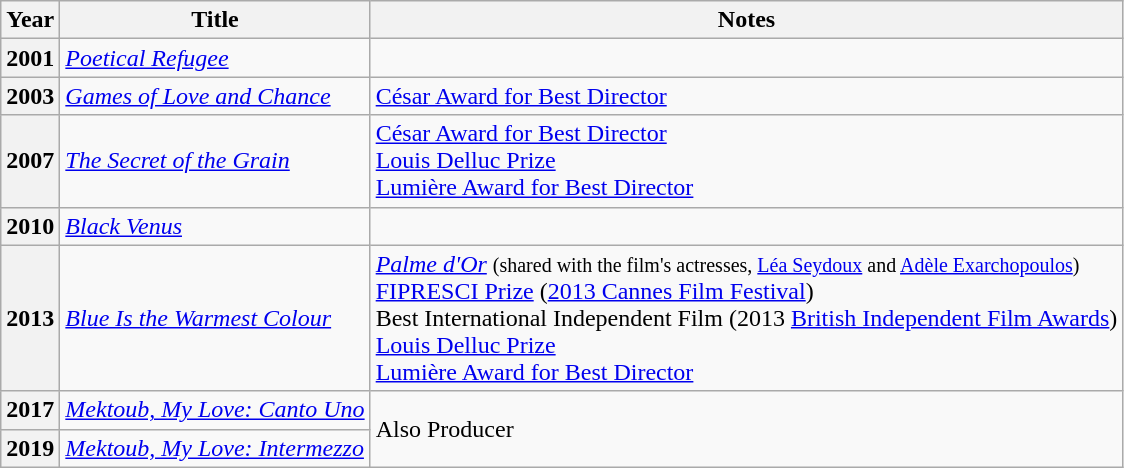<table class="wikitable">
<tr>
<th>Year</th>
<th>Title</th>
<th class="unsortable">Notes</th>
</tr>
<tr>
<th>2001</th>
<td><em><a href='#'>Poetical Refugee</a></em></td>
<td></td>
</tr>
<tr>
<th>2003</th>
<td><em><a href='#'>Games of Love and Chance</a></em></td>
<td><a href='#'>César Award for Best Director</a></td>
</tr>
<tr>
<th>2007</th>
<td><em><a href='#'>The Secret of the Grain</a></em></td>
<td><a href='#'>César Award for Best Director</a><br><a href='#'>Louis Delluc Prize</a><br><a href='#'>Lumière Award for Best Director</a></td>
</tr>
<tr>
<th>2010</th>
<td><em><a href='#'>Black Venus</a></em></td>
<td></td>
</tr>
<tr>
<th>2013</th>
<td><em><a href='#'>Blue Is the Warmest Colour</a></em></td>
<td><em><a href='#'>Palme d'Or</a></em> <small>(shared with the film's actresses, <a href='#'>Léa Seydoux</a> and <a href='#'>Adèle Exarchopoulos</a>)</small><br><a href='#'>FIPRESCI Prize</a> (<a href='#'>2013 Cannes Film Festival</a>)<br>Best International Independent Film (2013 <a href='#'>British Independent Film Awards</a>)<br><a href='#'>Louis Delluc Prize</a><br><a href='#'>Lumière Award for Best Director</a></td>
</tr>
<tr>
<th>2017</th>
<td><em><a href='#'>Mektoub, My Love: Canto Uno</a></em></td>
<td rowspan="2">Also Producer</td>
</tr>
<tr>
<th>2019</th>
<td><em><a href='#'>Mektoub, My Love: Intermezzo</a></em></td>
</tr>
</table>
